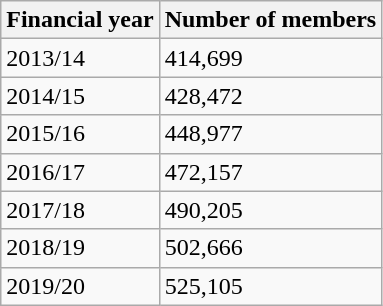<table class="wikitable mw-collapsible">
<tr>
<th>Financial year</th>
<th>Number of members</th>
</tr>
<tr>
<td>2013/14</td>
<td>414,699</td>
</tr>
<tr>
<td>2014/15</td>
<td>428,472</td>
</tr>
<tr>
<td>2015/16</td>
<td>448,977</td>
</tr>
<tr>
<td>2016/17</td>
<td>472,157</td>
</tr>
<tr>
<td>2017/18</td>
<td>490,205</td>
</tr>
<tr>
<td>2018/19</td>
<td>502,666</td>
</tr>
<tr>
<td>2019/20</td>
<td>525,105</td>
</tr>
</table>
